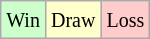<table class="wikitable">
<tr>
<td style="background-color: #ccffcc;"><small>Win</small></td>
<td style="background-color: #ffffcc;"><small>Draw</small></td>
<td style="background-color: #ffcccc;"><small>Loss</small></td>
</tr>
</table>
